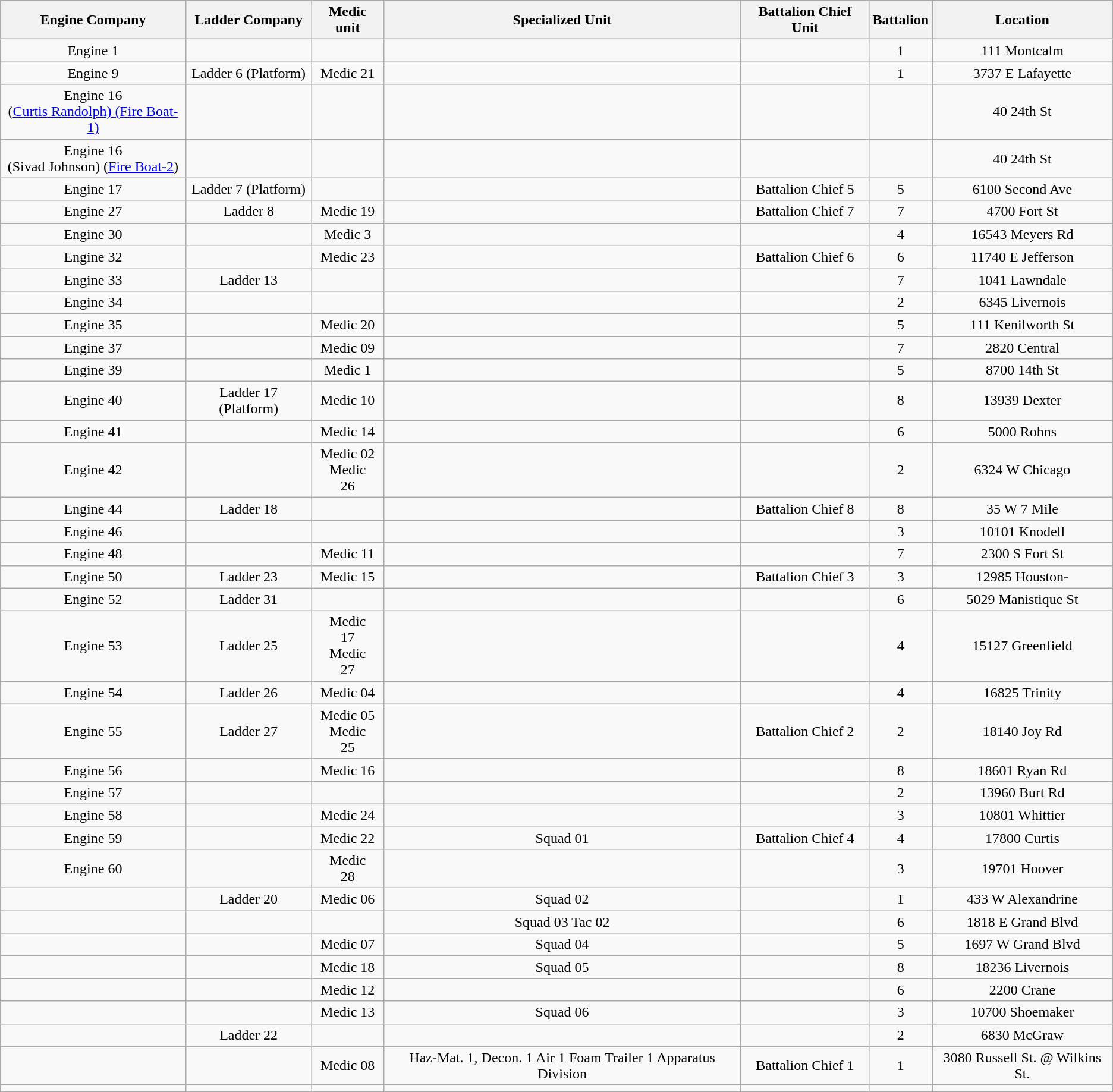<table class="wikitable sortable" style="text-align:center;">
<tr>
<th>Engine Company</th>
<th>Ladder Company</th>
<th>Medic unit</th>
<th>Specialized Unit</th>
<th>Battalion Chief Unit</th>
<th>Battalion</th>
<th>Location</th>
</tr>
<tr>
<td>Engine 1</td>
<td></td>
<td></td>
<td></td>
<td></td>
<td>1</td>
<td>111 Montcalm</td>
</tr>
<tr>
<td>Engine 9</td>
<td>Ladder 6 (Platform)</td>
<td>Medic 21</td>
<td></td>
<td></td>
<td>1</td>
<td>3737 E Lafayette</td>
</tr>
<tr>
<td>Engine 16<br>(<a href='#'>Curtis Randolph) (Fire Boat-1)</a></td>
<td></td>
<td></td>
<td></td>
<td></td>
<td></td>
<td>40 24th St</td>
</tr>
<tr>
<td>Engine 16<br>(Sivad Johnson) (<a href='#'>Fire Boat-2</a>)</td>
<td></td>
<td></td>
<td></td>
<td></td>
<td></td>
<td>40 24th St</td>
</tr>
<tr>
<td>Engine 17</td>
<td>Ladder 7 (Platform)</td>
<td></td>
<td></td>
<td>Battalion Chief 5</td>
<td>5</td>
<td>6100 Second Ave</td>
</tr>
<tr>
<td>Engine 27</td>
<td>Ladder 8</td>
<td>Medic 19</td>
<td></td>
<td>Battalion Chief 7</td>
<td>7</td>
<td>4700 Fort St</td>
</tr>
<tr>
<td>Engine 30</td>
<td></td>
<td>Medic 3</td>
<td></td>
<td></td>
<td>4</td>
<td>16543 Meyers Rd</td>
</tr>
<tr>
<td>Engine 32</td>
<td></td>
<td>Medic 23</td>
<td></td>
<td>Battalion Chief 6</td>
<td>6</td>
<td>11740 E Jefferson</td>
</tr>
<tr>
<td>Engine 33</td>
<td>Ladder 13</td>
<td></td>
<td></td>
<td></td>
<td>7</td>
<td>1041 Lawndale</td>
</tr>
<tr>
<td>Engine 34</td>
<td></td>
<td></td>
<td></td>
<td></td>
<td>2</td>
<td>6345 Livernois</td>
</tr>
<tr>
<td>Engine 35</td>
<td></td>
<td>Medic 20</td>
<td></td>
<td></td>
<td>5</td>
<td>111 Kenilworth St</td>
</tr>
<tr>
<td>Engine 37</td>
<td></td>
<td>Medic 09</td>
<td></td>
<td></td>
<td>7</td>
<td>2820 Central</td>
</tr>
<tr>
<td>Engine 39</td>
<td></td>
<td>Medic 1</td>
<td></td>
<td></td>
<td>5</td>
<td>8700 14th St</td>
</tr>
<tr>
<td>Engine 40</td>
<td>Ladder 17 (Platform)</td>
<td>Medic 10</td>
<td></td>
<td></td>
<td>8</td>
<td>13939 Dexter</td>
</tr>
<tr>
<td>Engine 41</td>
<td></td>
<td>Medic 14</td>
<td></td>
<td></td>
<td>6</td>
<td>5000 Rohns</td>
</tr>
<tr>
<td>Engine 42</td>
<td></td>
<td>Medic 02<br>Medic<br>26</td>
<td></td>
<td></td>
<td>2</td>
<td>6324 W Chicago</td>
</tr>
<tr>
<td>Engine 44</td>
<td>Ladder 18</td>
<td></td>
<td></td>
<td>Battalion Chief 8</td>
<td>8</td>
<td>35 W 7 Mile</td>
</tr>
<tr>
<td>Engine 46</td>
<td></td>
<td></td>
<td></td>
<td></td>
<td>3</td>
<td>10101 Knodell</td>
</tr>
<tr>
<td>Engine 48</td>
<td></td>
<td>Medic 11</td>
<td></td>
<td></td>
<td>7</td>
<td>2300 S Fort St</td>
</tr>
<tr>
<td>Engine 50</td>
<td>Ladder 23</td>
<td>Medic 15</td>
<td></td>
<td>Battalion Chief 3</td>
<td>3</td>
<td>12985 Houston-</td>
</tr>
<tr Whittier>
<td>Engine 52</td>
<td>Ladder 31</td>
<td></td>
<td></td>
<td></td>
<td>6</td>
<td>5029 Manistique St</td>
</tr>
<tr>
<td>Engine 53</td>
<td>Ladder 25</td>
<td>Medic<br>17<br>Medic<br>27</td>
<td></td>
<td></td>
<td>4</td>
<td>15127 Greenfield</td>
</tr>
<tr>
<td>Engine 54</td>
<td>Ladder 26</td>
<td>Medic 04</td>
<td></td>
<td></td>
<td>4</td>
<td>16825 Trinity</td>
</tr>
<tr>
<td>Engine 55</td>
<td>Ladder 27</td>
<td>Medic 05<br>Medic<br>25</td>
<td></td>
<td>Battalion Chief 2</td>
<td>2</td>
<td>18140 Joy Rd</td>
</tr>
<tr>
<td>Engine 56</td>
<td></td>
<td>Medic 16</td>
<td></td>
<td></td>
<td>8</td>
<td>18601 Ryan Rd</td>
</tr>
<tr>
<td>Engine 57</td>
<td></td>
<td></td>
<td></td>
<td></td>
<td>2</td>
<td>13960 Burt Rd</td>
</tr>
<tr>
<td>Engine 58</td>
<td></td>
<td>Medic 24</td>
<td></td>
<td></td>
<td>3</td>
<td>10801 Whittier</td>
</tr>
<tr>
<td>Engine 59</td>
<td></td>
<td>Medic 22</td>
<td>Squad 01</td>
<td>Battalion Chief 4</td>
<td>4</td>
<td>17800 Curtis</td>
</tr>
<tr>
<td>Engine 60</td>
<td></td>
<td>Medic<br>28</td>
<td></td>
<td></td>
<td>3</td>
<td>19701 Hoover</td>
</tr>
<tr>
<td></td>
<td>Ladder 20</td>
<td>Medic 06</td>
<td>Squad 02</td>
<td></td>
<td>1</td>
<td>433 W Alexandrine</td>
</tr>
<tr>
<td></td>
<td></td>
<td></td>
<td>Squad 03 Tac 02</td>
<td></td>
<td>6</td>
<td>1818 E Grand Blvd</td>
</tr>
<tr>
<td></td>
<td></td>
<td>Medic 07</td>
<td>Squad 04</td>
<td></td>
<td>5</td>
<td>1697 W Grand Blvd</td>
</tr>
<tr>
<td></td>
<td></td>
<td>Medic 18</td>
<td>Squad 05</td>
<td></td>
<td>8</td>
<td>18236 Livernois</td>
</tr>
<tr>
<td></td>
<td></td>
<td>Medic 12</td>
<td></td>
<td></td>
<td>6</td>
<td>2200 Crane</td>
</tr>
<tr>
<td></td>
<td></td>
<td>Medic 13</td>
<td>Squad 06</td>
<td></td>
<td>3</td>
<td>10700 Shoemaker</td>
</tr>
<tr>
<td></td>
<td>Ladder 22</td>
<td></td>
<td></td>
<td></td>
<td>2</td>
<td>6830 McGraw</td>
</tr>
<tr>
<td></td>
<td></td>
<td>Medic 08</td>
<td>Haz-Mat. 1, Decon. 1 Air 1 Foam Trailer 1 Apparatus Division</td>
<td>Battalion Chief 1</td>
<td>1</td>
<td>3080 Russell St. @ Wilkins St.</td>
</tr>
<tr>
<td></td>
<td></td>
<td></td>
<td></td>
<td></td>
<td></td>
<td></td>
</tr>
</table>
